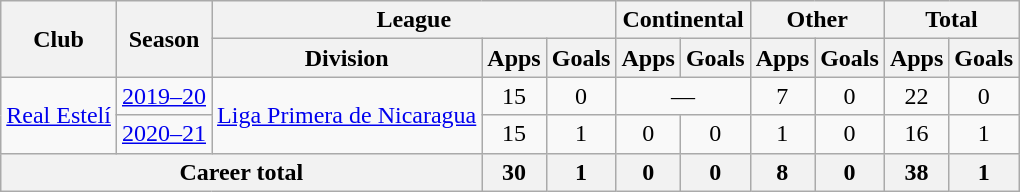<table class="wikitable" Style="text-align: center">
<tr>
<th rowspan="2">Club</th>
<th rowspan="2">Season</th>
<th colspan="3">League</th>
<th colspan="2">Continental</th>
<th colspan="2">Other</th>
<th colspan="2">Total</th>
</tr>
<tr>
<th>Division</th>
<th>Apps</th>
<th>Goals</th>
<th>Apps</th>
<th>Goals</th>
<th>Apps</th>
<th>Goals</th>
<th>Apps</th>
<th>Goals</th>
</tr>
<tr>
<td rowspan="2"><a href='#'>Real Estelí</a></td>
<td><a href='#'>2019–20</a></td>
<td rowspan="2"><a href='#'>Liga Primera de Nicaragua</a></td>
<td>15</td>
<td>0</td>
<td colspan="2">—</td>
<td>7</td>
<td>0</td>
<td>22</td>
<td>0</td>
</tr>
<tr>
<td><a href='#'>2020–21</a></td>
<td>15</td>
<td>1</td>
<td>0</td>
<td>0</td>
<td>1</td>
<td>0</td>
<td>16</td>
<td>1</td>
</tr>
<tr>
<th colspan="3">Career total</th>
<th>30</th>
<th>1</th>
<th>0</th>
<th>0</th>
<th>8</th>
<th>0</th>
<th>38</th>
<th>1</th>
</tr>
</table>
